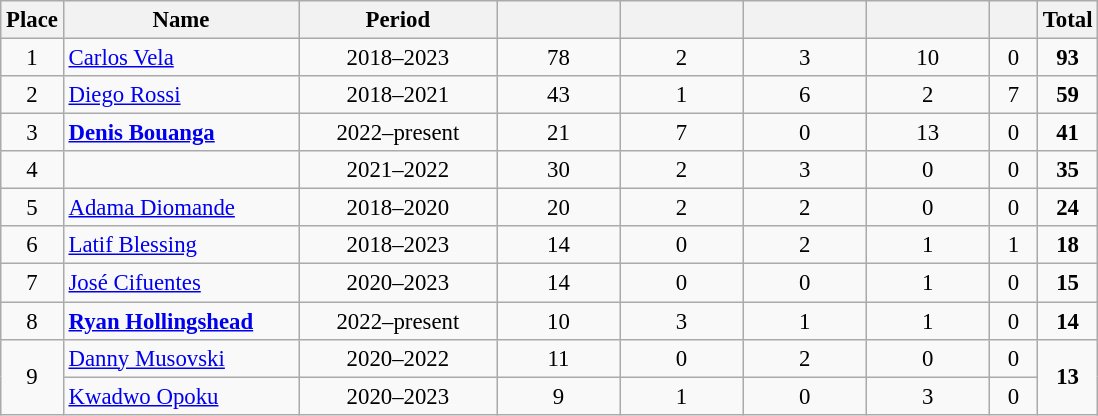<table class="wikitable sortable" style="font-size: 95%; text-align: center;">
<tr>
<th width=30>Place</th>
<th width=150>Name</th>
<th width=125>Period</th>
<th width=75></th>
<th width=75></th>
<th width=75></th>
<th width=75></th>
<th width=25></th>
<th width=15><strong>Total</strong></th>
</tr>
<tr>
<td>1</td>
<td align="left"> <a href='#'>Carlos Vela</a></td>
<td>2018–2023</td>
<td>78</td>
<td>2</td>
<td>3</td>
<td>10</td>
<td>0</td>
<td><strong>93</strong></td>
</tr>
<tr>
<td>2</td>
<td align="left"> <a href='#'>Diego Rossi</a></td>
<td>2018–2021</td>
<td>43</td>
<td>1</td>
<td>6</td>
<td>2</td>
<td>7</td>
<td><strong>59</strong></td>
</tr>
<tr>
<td>3</td>
<td align = "left"><strong> <a href='#'>Denis Bouanga</a></strong></td>
<td>2022–present</td>
<td>21</td>
<td>7</td>
<td>0</td>
<td>13</td>
<td>0</td>
<td><strong>41</strong></td>
</tr>
<tr>
<td>4</td>
<td align="left"></td>
<td>2021–2022</td>
<td>30</td>
<td>2</td>
<td>3</td>
<td>0</td>
<td>0</td>
<td><strong>35</strong></td>
</tr>
<tr>
<td>5</td>
<td align="left"> <a href='#'>Adama Diomande</a></td>
<td>2018–2020</td>
<td>20</td>
<td>2</td>
<td>2</td>
<td>0</td>
<td>0</td>
<td><strong>24</strong></td>
</tr>
<tr>
<td>6</td>
<td align="left"> <a href='#'>Latif Blessing</a></td>
<td>2018–2023</td>
<td>14</td>
<td>0</td>
<td>2</td>
<td>1</td>
<td>1</td>
<td><strong>18</strong></td>
</tr>
<tr>
<td>7</td>
<td align="left"> <a href='#'>José Cifuentes</a></td>
<td>2020–2023</td>
<td>14</td>
<td>0</td>
<td>0</td>
<td>1</td>
<td>0</td>
<td><strong>15</strong></td>
</tr>
<tr>
<td>8</td>
<td align = "left"><strong><a href='#'>Ryan Hollingshead</a></strong></td>
<td>2022–present</td>
<td>10</td>
<td>3</td>
<td>1</td>
<td>1</td>
<td>0</td>
<td><strong>14</strong></td>
</tr>
<tr>
<td rowspan="2">9</td>
<td align="left"> <a href='#'>Danny Musovski</a></td>
<td>2020–2022</td>
<td>11</td>
<td>0</td>
<td>2</td>
<td>0</td>
<td>0</td>
<td rowspan="2"><strong>13</strong></td>
</tr>
<tr>
<td align="left"> <a href='#'>Kwadwo Opoku</a></td>
<td>2020–2023</td>
<td>9</td>
<td>1</td>
<td>0</td>
<td>3</td>
<td>0</td>
</tr>
</table>
